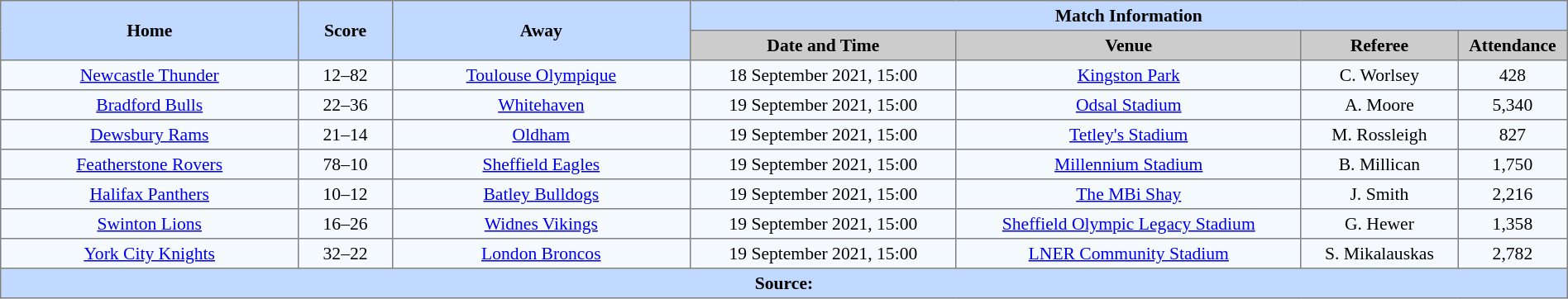<table border=1 style="border-collapse:collapse; font-size:90%; text-align:center;" cellpadding=3 cellspacing=0 width=100%>
<tr style="background:#c1d8ff;">
<th scope="col" rowspan=2 width=19%>Home</th>
<th scope="col" rowspan=2 width=6%>Score</th>
<th scope="col" rowspan=2 width=19%>Away</th>
<th colspan=6>Match Information</th>
</tr>
<tr style="background:#cccccc;">
<th scope="col" width=17%>Date and Time</th>
<th scope="col" width=22%>Venue</th>
<th scope="col" width=10%>Referee</th>
<th scope="col" width=7%>Attendance</th>
</tr>
<tr style="background:#f5faff;">
<td> <a href='#'>Newcastle Thunder</a></td>
<td>12–82</td>
<td> <a href='#'>Toulouse Olympique</a></td>
<td>18 September 2021, 15:00</td>
<td><a href='#'>Kingston Park</a></td>
<td>C. Worlsey</td>
<td>428</td>
</tr>
<tr style="background:#f5faff;">
<td> <a href='#'>Bradford Bulls</a></td>
<td>22–36</td>
<td> <a href='#'>Whitehaven</a></td>
<td>19 September 2021, 15:00</td>
<td><a href='#'>Odsal Stadium</a></td>
<td>A. Moore</td>
<td>5,340</td>
</tr>
<tr style="background:#f5faff;">
<td> <a href='#'>Dewsbury Rams</a></td>
<td>21–14</td>
<td> <a href='#'>Oldham</a></td>
<td>19 September 2021, 15:00</td>
<td><a href='#'>Tetley's Stadium</a></td>
<td>M. Rossleigh</td>
<td>827</td>
</tr>
<tr style="background:#f5faff;">
<td> <a href='#'>Featherstone Rovers</a></td>
<td>78–10</td>
<td> <a href='#'>Sheffield Eagles</a></td>
<td>19 September 2021, 15:00</td>
<td><a href='#'>Millennium Stadium</a></td>
<td>B. Millican</td>
<td>1,750</td>
</tr>
<tr style="background:#f5faff;">
<td> <a href='#'>Halifax Panthers</a></td>
<td>10–12</td>
<td> <a href='#'>Batley Bulldogs</a></td>
<td>19 September 2021, 15:00</td>
<td><a href='#'>The MBi Shay</a></td>
<td>J. Smith</td>
<td>2,216</td>
</tr>
<tr style="background:#f5faff;">
<td> <a href='#'>Swinton Lions</a></td>
<td>16–26</td>
<td> <a href='#'>Widnes Vikings</a></td>
<td>19 September 2021, 15:00</td>
<td><a href='#'>Sheffield Olympic Legacy Stadium</a></td>
<td>G. Hewer</td>
<td>1,358</td>
</tr>
<tr style="background:#f5faff;">
<td> <a href='#'>York City Knights</a></td>
<td>32–22</td>
<td> <a href='#'>London Broncos</a></td>
<td>19 September 2021, 15:00</td>
<td><a href='#'>LNER Community Stadium</a></td>
<td>S. Mikalauskas</td>
<td>2,782</td>
</tr>
<tr style="background:#c1d8ff;">
<th colspan=7>Source:</th>
</tr>
</table>
